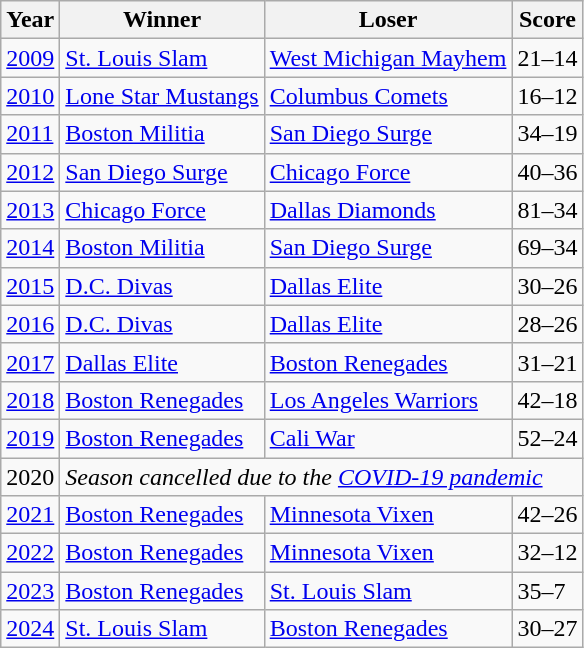<table class="wikitable">
<tr>
<th>Year</th>
<th>Winner</th>
<th>Loser</th>
<th>Score</th>
</tr>
<tr>
<td><a href='#'>2009</a></td>
<td><a href='#'>St. Louis Slam</a></td>
<td><a href='#'>West Michigan Mayhem</a></td>
<td>21–14</td>
</tr>
<tr>
<td><a href='#'>2010</a></td>
<td><a href='#'>Lone Star Mustangs</a></td>
<td><a href='#'>Columbus Comets</a></td>
<td>16–12</td>
</tr>
<tr>
<td><a href='#'>2011</a></td>
<td><a href='#'>Boston Militia</a></td>
<td><a href='#'>San Diego Surge</a></td>
<td>34–19</td>
</tr>
<tr>
<td><a href='#'>2012</a></td>
<td><a href='#'>San Diego Surge</a></td>
<td><a href='#'>Chicago Force</a></td>
<td>40–36</td>
</tr>
<tr>
<td><a href='#'>2013</a></td>
<td><a href='#'>Chicago Force</a></td>
<td><a href='#'>Dallas Diamonds</a></td>
<td>81–34</td>
</tr>
<tr>
<td><a href='#'>2014</a></td>
<td><a href='#'>Boston Militia</a></td>
<td><a href='#'>San Diego Surge</a></td>
<td>69–34</td>
</tr>
<tr>
<td><a href='#'>2015</a></td>
<td><a href='#'>D.C. Divas</a></td>
<td><a href='#'>Dallas Elite</a></td>
<td>30–26</td>
</tr>
<tr>
<td><a href='#'>2016</a></td>
<td><a href='#'>D.C. Divas</a></td>
<td><a href='#'>Dallas Elite</a></td>
<td>28–26</td>
</tr>
<tr>
<td><a href='#'>2017</a></td>
<td><a href='#'>Dallas Elite</a></td>
<td><a href='#'>Boston Renegades</a></td>
<td>31–21</td>
</tr>
<tr>
<td><a href='#'>2018</a></td>
<td><a href='#'>Boston Renegades</a></td>
<td><a href='#'>Los Angeles Warriors</a></td>
<td>42–18</td>
</tr>
<tr>
<td><a href='#'>2019</a></td>
<td><a href='#'>Boston Renegades</a></td>
<td><a href='#'>Cali War</a></td>
<td>52–24</td>
</tr>
<tr>
<td>2020</td>
<td colspan=4><em>Season cancelled due to the <a href='#'>COVID-19 pandemic</a></em></td>
</tr>
<tr>
<td><a href='#'>2021</a></td>
<td><a href='#'>Boston Renegades</a></td>
<td><a href='#'>Minnesota Vixen</a></td>
<td>42–26</td>
</tr>
<tr>
<td><a href='#'>2022</a></td>
<td><a href='#'>Boston Renegades</a></td>
<td><a href='#'>Minnesota Vixen</a></td>
<td>32–12</td>
</tr>
<tr>
<td><a href='#'>2023</a></td>
<td><a href='#'>Boston Renegades</a></td>
<td><a href='#'>St. Louis Slam</a></td>
<td>35–7</td>
</tr>
<tr>
<td><a href='#'>2024</a></td>
<td><a href='#'>St. Louis Slam</a></td>
<td><a href='#'>Boston Renegades</a></td>
<td>30–27</td>
</tr>
</table>
